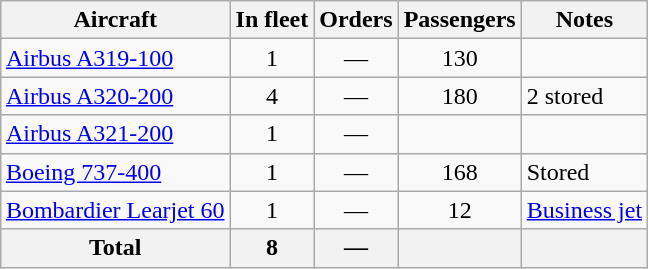<table class="wikitable" style="margin:1em auto;">
<tr>
<th>Aircraft</th>
<th>In fleet</th>
<th>Orders</th>
<th>Passengers</th>
<th>Notes</th>
</tr>
<tr>
<td><a href='#'>Airbus A319-100</a></td>
<td align=center>1</td>
<td align=center>—</td>
<td align=center>130</td>
<td></td>
</tr>
<tr>
<td><a href='#'>Airbus A320-200</a></td>
<td align=center>4</td>
<td align=center>—</td>
<td align=center>180</td>
<td>2 stored</td>
</tr>
<tr>
<td><a href='#'>Airbus A321-200</a></td>
<td align=center>1</td>
<td align=center>—</td>
<td align=center></td>
<td></td>
</tr>
<tr>
<td><a href='#'>Boeing 737-400</a></td>
<td align=center>1</td>
<td align=center>—</td>
<td align=center>168</td>
<td>Stored</td>
</tr>
<tr>
<td><a href='#'>Bombardier Learjet 60</a></td>
<td align=center>1</td>
<td align=center>—</td>
<td align=center>12</td>
<td><a href='#'>Business jet</a></td>
</tr>
<tr>
<th>Total</th>
<th>8</th>
<th>—</th>
<th></th>
<th></th>
</tr>
</table>
